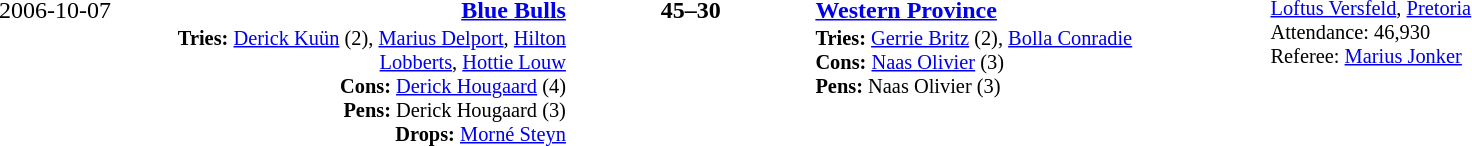<table style="width: 100%; background: ;" cellspacing="0">
<tr>
<td align=right valign=top rowspan=3 width=15%>2006-10-07</td>
</tr>
<tr>
<td width=24% align=right><strong><a href='#'>Blue Bulls</a></strong></td>
<td align=center width=13%><strong>45–30</strong></td>
<td width=24%><strong><a href='#'>Western Province</a></strong></td>
<td style=font-size:85% rowspan=3 valign=top><a href='#'>Loftus Versfeld</a>, <a href='#'>Pretoria</a><br>Attendance: 46,930<br>Referee: <a href='#'>Marius Jonker</a></td>
</tr>
<tr style=font-size:85%>
<td align=right valign=top><strong>Tries:</strong> <a href='#'>Derick Kuün</a> (2), <a href='#'>Marius Delport</a>, <a href='#'>Hilton Lobberts</a>, <a href='#'>Hottie Louw</a> <br><strong>Cons:</strong> <a href='#'>Derick Hougaard</a> (4) <br><strong>Pens:</strong> Derick Hougaard (3)<br><strong>Drops:</strong> <a href='#'>Morné Steyn</a></td>
<td></td>
<td valign=top><strong>Tries:</strong> <a href='#'>Gerrie Britz</a> (2), <a href='#'>Bolla Conradie</a> <br><strong>Cons:</strong> <a href='#'>Naas Olivier</a> (3)<br><strong>Pens:</strong> Naas Olivier (3)</td>
</tr>
</table>
